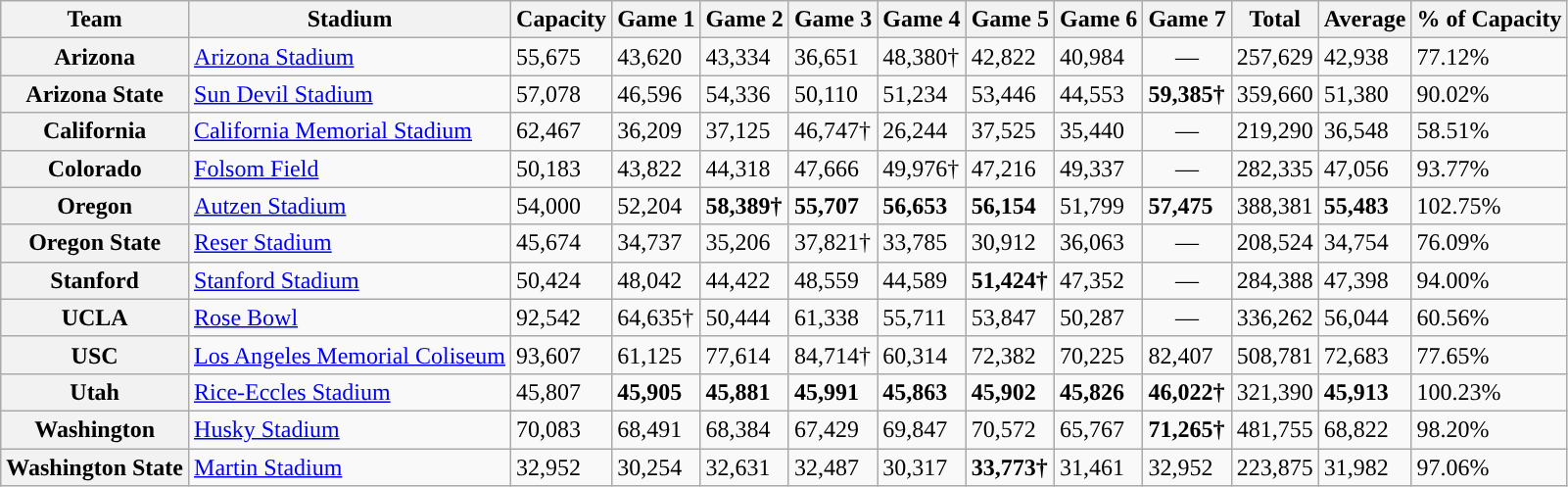<table class="wikitable">
<tr>
<th>Team</th>
<th>Stadium</th>
<th>Capacity</th>
<th>Game 1</th>
<th>Game 2</th>
<th>Game 3</th>
<th>Game 4</th>
<th>Game 5</th>
<th>Game 6</th>
<th>Game 7</th>
<th>Total</th>
<th>Average</th>
<th>% of Capacity</th>
</tr>
<tr>
<th>Arizona</th>
<td><a href='#'>Arizona Stadium</a></td>
<td>55,675</td>
<td>43,620</td>
<td>43,334</td>
<td>36,651</td>
<td>48,380†</td>
<td>42,822</td>
<td>40,984</td>
<td style="text-align:center;">—</td>
<td>257,629</td>
<td>42,938</td>
<td>77.12%</td>
</tr>
<tr>
<th>Arizona State</th>
<td><a href='#'>Sun Devil Stadium</a></td>
<td>57,078</td>
<td>46,596</td>
<td>54,336</td>
<td>50,110</td>
<td>51,234</td>
<td>53,446</td>
<td>44,553</td>
<td><strong>59,385†</strong></td>
<td>359,660</td>
<td>51,380</td>
<td>90.02%</td>
</tr>
<tr>
<th>California</th>
<td><a href='#'>California Memorial Stadium</a></td>
<td>62,467</td>
<td>36,209</td>
<td>37,125</td>
<td>46,747†</td>
<td>26,244</td>
<td>37,525</td>
<td>35,440</td>
<td style="text-align:center;">—</td>
<td>219,290</td>
<td>36,548</td>
<td>58.51%</td>
</tr>
<tr>
<th>Colorado</th>
<td><a href='#'>Folsom Field</a></td>
<td>50,183</td>
<td>43,822</td>
<td>44,318</td>
<td>47,666</td>
<td>49,976†</td>
<td>47,216</td>
<td>49,337</td>
<td style="text-align:center;">—</td>
<td>282,335</td>
<td>47,056</td>
<td>93.77%</td>
</tr>
<tr>
<th>Oregon</th>
<td><a href='#'>Autzen Stadium</a></td>
<td>54,000</td>
<td>52,204</td>
<td><strong>58,389†</strong></td>
<td><strong>55,707</strong></td>
<td><strong>56,653</strong></td>
<td><strong>56,154</strong></td>
<td>51,799</td>
<td><strong>57,475</strong></td>
<td>388,381</td>
<td><strong>55,483</strong></td>
<td>102.75%</td>
</tr>
<tr>
<th>Oregon State</th>
<td><a href='#'>Reser Stadium</a></td>
<td>45,674</td>
<td>34,737</td>
<td>35,206</td>
<td>37,821†</td>
<td>33,785</td>
<td>30,912</td>
<td>36,063</td>
<td style="text-align:center;">—</td>
<td>208,524</td>
<td>34,754</td>
<td>76.09%</td>
</tr>
<tr>
<th>Stanford</th>
<td><a href='#'>Stanford Stadium</a></td>
<td>50,424</td>
<td>48,042</td>
<td>44,422</td>
<td>48,559</td>
<td>44,589</td>
<td><strong>51,424†</strong></td>
<td>47,352</td>
<td style="text-align:center;">—</td>
<td>284,388</td>
<td>47,398</td>
<td>94.00%</td>
</tr>
<tr>
<th>UCLA</th>
<td><a href='#'>Rose Bowl</a></td>
<td>92,542</td>
<td>64,635†</td>
<td>50,444</td>
<td>61,338</td>
<td>55,711</td>
<td>53,847</td>
<td>50,287</td>
<td style="text-align:center;">—</td>
<td>336,262</td>
<td>56,044</td>
<td>60.56%</td>
</tr>
<tr>
<th>USC</th>
<td><a href='#'>Los Angeles Memorial Coliseum</a></td>
<td>93,607</td>
<td>61,125</td>
<td>77,614</td>
<td>84,714†</td>
<td>60,314</td>
<td>72,382</td>
<td>70,225</td>
<td>82,407</td>
<td>508,781</td>
<td>72,683</td>
<td>77.65%</td>
</tr>
<tr>
<th>Utah</th>
<td><a href='#'>Rice-Eccles Stadium</a></td>
<td>45,807</td>
<td><strong>45,905</strong></td>
<td><strong>45,881</strong></td>
<td><strong>45,991</strong></td>
<td><strong>45,863</strong></td>
<td><strong>45,902</strong></td>
<td><strong>45,826</strong></td>
<td><strong>46,022†</strong></td>
<td>321,390</td>
<td><strong>45,913</strong></td>
<td>100.23%</td>
</tr>
<tr>
<th>Washington</th>
<td><a href='#'>Husky Stadium</a></td>
<td>70,083</td>
<td>68,491</td>
<td>68,384</td>
<td>67,429</td>
<td>69,847</td>
<td>70,572</td>
<td>65,767</td>
<td><strong>71,265†</strong></td>
<td>481,755</td>
<td>68,822</td>
<td>98.20%</td>
</tr>
<tr>
<th>Washington State</th>
<td><a href='#'>Martin Stadium</a></td>
<td>32,952</td>
<td>30,254</td>
<td>32,631</td>
<td>32,487</td>
<td>30,317</td>
<td><strong>33,773†</strong></td>
<td>31,461</td>
<td>32,952</td>
<td>223,875</td>
<td>31,982</td>
<td>97.06%</td>
</tr>
</table>
